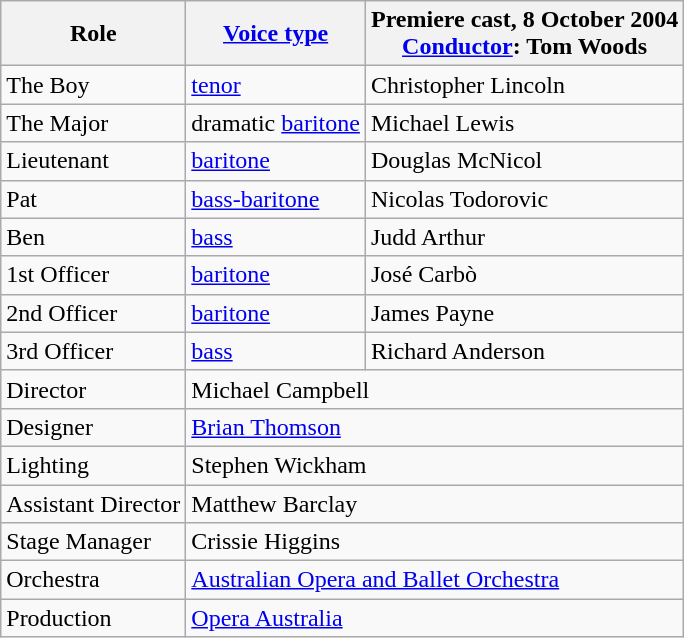<table class="wikitable">
<tr>
<th>Role</th>
<th><a href='#'>Voice type</a></th>
<th>Premiere cast, 8 October 2004<br><a href='#'>Conductor</a>: Tom Woods</th>
</tr>
<tr>
<td>The Boy</td>
<td><a href='#'>tenor</a></td>
<td>Christopher Lincoln</td>
</tr>
<tr>
<td>The Major</td>
<td>dramatic <a href='#'>baritone</a></td>
<td>Michael Lewis</td>
</tr>
<tr>
<td>Lieutenant</td>
<td><a href='#'>baritone</a></td>
<td>Douglas McNicol</td>
</tr>
<tr>
<td>Pat</td>
<td><a href='#'>bass-baritone</a></td>
<td>Nicolas Todorovic</td>
</tr>
<tr>
<td>Ben</td>
<td><a href='#'>bass</a></td>
<td>Judd Arthur</td>
</tr>
<tr>
<td>1st Officer</td>
<td><a href='#'>baritone</a></td>
<td>José Carbò</td>
</tr>
<tr>
<td>2nd Officer</td>
<td><a href='#'>baritone</a></td>
<td>James Payne</td>
</tr>
<tr>
<td>3rd Officer</td>
<td><a href='#'>bass</a></td>
<td>Richard Anderson</td>
</tr>
<tr>
<td>Director</td>
<td colspan="2">Michael Campbell</td>
</tr>
<tr>
<td>Designer</td>
<td colspan="2"><a href='#'>Brian Thomson</a></td>
</tr>
<tr>
<td>Lighting</td>
<td colspan="2">Stephen Wickham</td>
</tr>
<tr>
<td>Assistant Director</td>
<td colspan="2">Matthew Barclay</td>
</tr>
<tr>
<td>Stage Manager</td>
<td colspan="2">Crissie Higgins</td>
</tr>
<tr>
<td>Orchestra</td>
<td colspan="2"><a href='#'>Australian Opera and Ballet Orchestra</a></td>
</tr>
<tr>
<td>Production</td>
<td colspan="2"><a href='#'>Opera Australia</a></td>
</tr>
</table>
